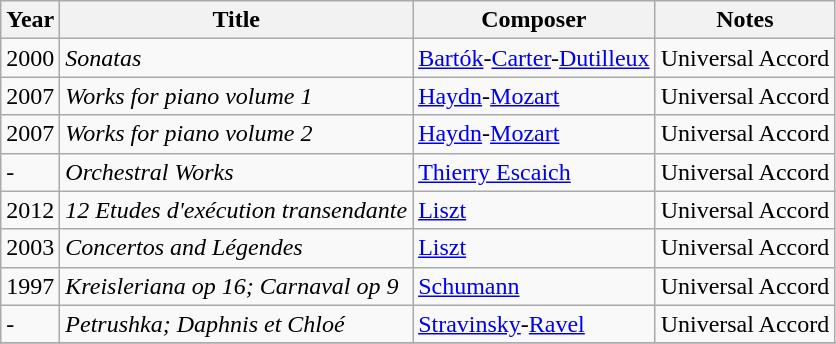<table class="wikitable">
<tr>
<th>Year</th>
<th>Title</th>
<th>Composer</th>
<th>Notes</th>
</tr>
<tr>
<td>2000</td>
<td><em>Sonatas</em></td>
<td><a href='#'>Bartók</a>-<a href='#'>Carter</a>-<a href='#'>Dutilleux</a></td>
<td>Universal Accord</td>
</tr>
<tr>
<td>2007</td>
<td><em>Works for piano volume 1</em></td>
<td><a href='#'>Haydn</a>-<a href='#'>Mozart</a></td>
<td>Universal Accord</td>
</tr>
<tr>
<td>2007</td>
<td><em>Works for piano volume 2</em></td>
<td><a href='#'>Haydn</a>-<a href='#'>Mozart</a></td>
<td>Universal Accord</td>
</tr>
<tr>
<td>-</td>
<td><em>Orchestral Works</em></td>
<td><a href='#'>Thierry Escaich</a></td>
<td>Universal Accord</td>
</tr>
<tr>
<td>2012</td>
<td><em>12 Etudes d'exécution transendante</em></td>
<td><a href='#'>Liszt</a></td>
<td>Universal Accord</td>
</tr>
<tr>
<td>2003</td>
<td><em>Concertos and Légendes</em></td>
<td><a href='#'>Liszt</a></td>
<td>Universal Accord</td>
</tr>
<tr>
<td>1997</td>
<td><em>Kreisleriana op 16; Carnaval op 9</em></td>
<td><a href='#'>Schumann</a></td>
<td>Universal Accord</td>
</tr>
<tr>
<td>-</td>
<td><em>Petrushka; Daphnis et Chloé</em></td>
<td><a href='#'>Stravinsky</a>-<a href='#'>Ravel</a></td>
<td>Universal Accord</td>
</tr>
<tr>
</tr>
</table>
